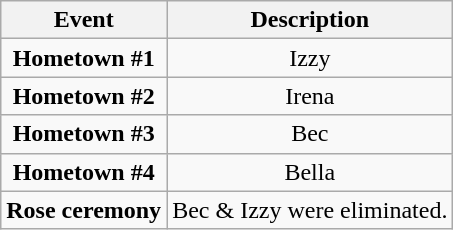<table class="wikitable sortable" style="text-align:center;">
<tr>
<th>Event</th>
<th>Description</th>
</tr>
<tr>
<td><strong>Hometown #1</strong></td>
<td>Izzy</td>
</tr>
<tr>
<td><strong>Hometown #2</strong></td>
<td>Irena</td>
</tr>
<tr>
<td><strong>Hometown #3</strong></td>
<td>Bec</td>
</tr>
<tr>
<td><strong>Hometown #4</strong></td>
<td>Bella</td>
</tr>
<tr>
<td><strong>Rose ceremony</strong></td>
<td>Bec & Izzy were eliminated.</td>
</tr>
</table>
